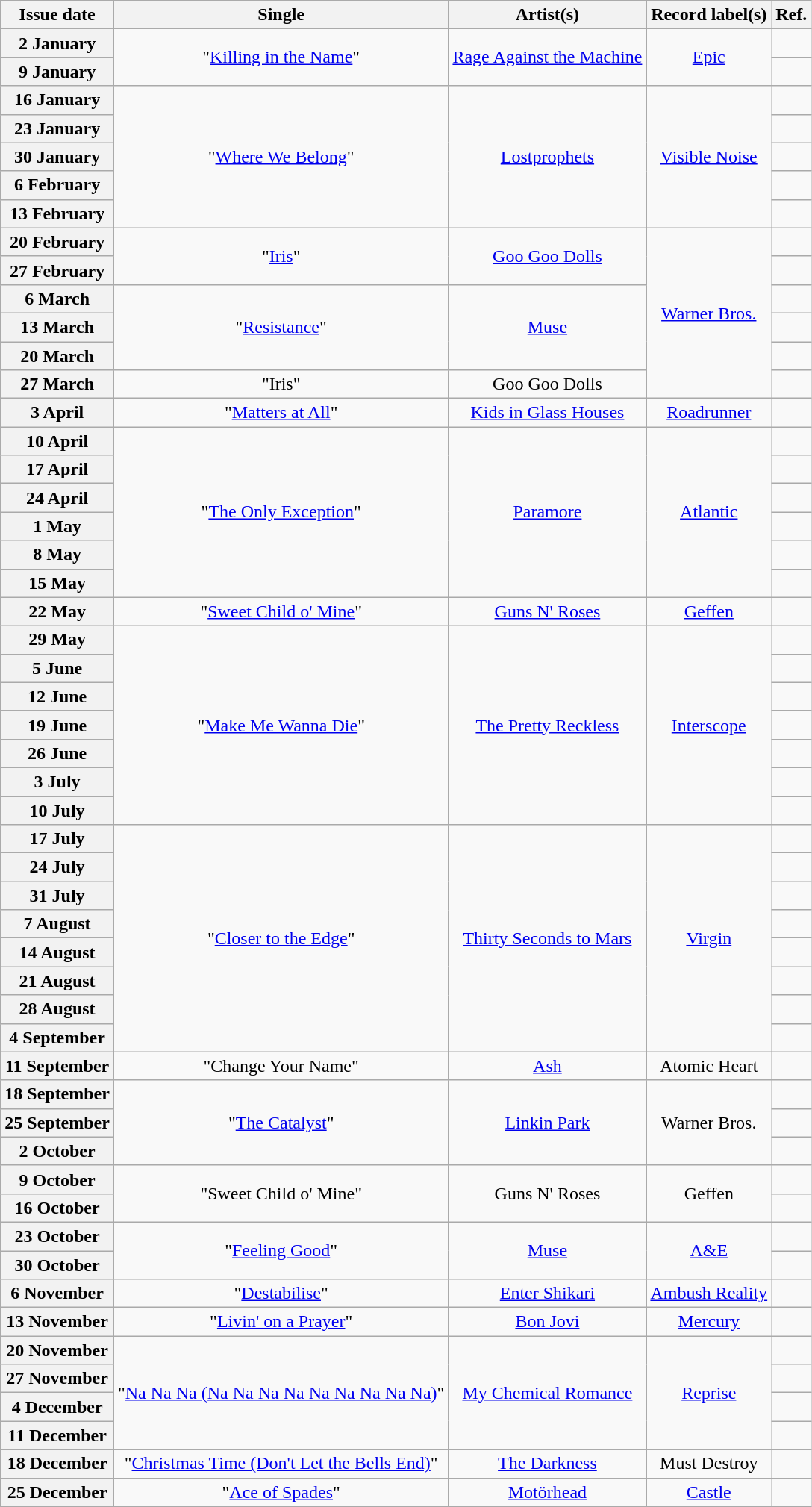<table class="wikitable plainrowheaders" style="text-align:center">
<tr>
<th scope="col">Issue date</th>
<th scope="col">Single</th>
<th scope="col">Artist(s)</th>
<th scope="col">Record label(s)</th>
<th scope="col">Ref.</th>
</tr>
<tr>
<th scope="row">2 January</th>
<td rowspan="2">"<a href='#'>Killing in the Name</a>"</td>
<td rowspan="2"><a href='#'>Rage Against the Machine</a></td>
<td rowspan="2"><a href='#'>Epic</a></td>
<td></td>
</tr>
<tr>
<th scope="row">9 January</th>
<td></td>
</tr>
<tr>
<th scope="row">16 January</th>
<td rowspan="5">"<a href='#'>Where We Belong</a>"</td>
<td rowspan="5"><a href='#'>Lostprophets</a></td>
<td rowspan="5"><a href='#'>Visible Noise</a></td>
<td></td>
</tr>
<tr>
<th scope="row">23 January</th>
<td></td>
</tr>
<tr>
<th scope="row">30 January</th>
<td></td>
</tr>
<tr>
<th scope="row">6 February</th>
<td></td>
</tr>
<tr>
<th scope="row">13 February</th>
<td></td>
</tr>
<tr>
<th scope="row">20 February</th>
<td rowspan="2">"<a href='#'>Iris</a>"</td>
<td rowspan="2"><a href='#'>Goo Goo Dolls</a></td>
<td rowspan="6"><a href='#'>Warner Bros.</a></td>
<td></td>
</tr>
<tr>
<th scope="row">27 February</th>
<td></td>
</tr>
<tr>
<th scope="row">6 March</th>
<td rowspan="3">"<a href='#'>Resistance</a>"</td>
<td rowspan="3"><a href='#'>Muse</a></td>
<td></td>
</tr>
<tr>
<th scope="row">13 March</th>
<td></td>
</tr>
<tr>
<th scope="row">20 March</th>
<td></td>
</tr>
<tr>
<th scope="row">27 March</th>
<td>"Iris"</td>
<td>Goo Goo Dolls</td>
<td></td>
</tr>
<tr>
<th scope="row">3 April</th>
<td>"<a href='#'>Matters at All</a>"</td>
<td><a href='#'>Kids in Glass Houses</a></td>
<td><a href='#'>Roadrunner</a></td>
<td></td>
</tr>
<tr>
<th scope="row">10 April</th>
<td rowspan="6">"<a href='#'>The Only Exception</a>"</td>
<td rowspan="6"><a href='#'>Paramore</a></td>
<td rowspan="6"><a href='#'>Atlantic</a></td>
<td></td>
</tr>
<tr>
<th scope="row">17 April</th>
<td></td>
</tr>
<tr>
<th scope="row">24 April</th>
<td></td>
</tr>
<tr>
<th scope="row">1 May</th>
<td></td>
</tr>
<tr>
<th scope="row">8 May</th>
<td></td>
</tr>
<tr>
<th scope="row">15 May</th>
<td></td>
</tr>
<tr>
<th scope="row">22 May</th>
<td>"<a href='#'>Sweet Child o' Mine</a>"</td>
<td><a href='#'>Guns N' Roses</a></td>
<td><a href='#'>Geffen</a></td>
<td></td>
</tr>
<tr>
<th scope="row">29 May</th>
<td rowspan="7">"<a href='#'>Make Me Wanna Die</a>"</td>
<td rowspan="7"><a href='#'>The Pretty Reckless</a></td>
<td rowspan="7"><a href='#'>Interscope</a></td>
<td></td>
</tr>
<tr>
<th scope="row">5 June</th>
<td></td>
</tr>
<tr>
<th scope="row">12 June</th>
<td></td>
</tr>
<tr>
<th scope="row">19 June</th>
<td></td>
</tr>
<tr>
<th scope="row">26 June</th>
<td></td>
</tr>
<tr>
<th scope="row">3 July</th>
<td></td>
</tr>
<tr>
<th scope="row">10 July</th>
<td></td>
</tr>
<tr>
<th scope="row">17 July</th>
<td rowspan="8">"<a href='#'>Closer to the Edge</a>"</td>
<td rowspan="8"><a href='#'>Thirty Seconds to Mars</a></td>
<td rowspan="8"><a href='#'>Virgin</a></td>
<td></td>
</tr>
<tr>
<th scope="row">24 July</th>
<td></td>
</tr>
<tr>
<th scope="row">31 July</th>
<td></td>
</tr>
<tr>
<th scope="row">7 August</th>
<td></td>
</tr>
<tr>
<th scope="row">14 August</th>
<td></td>
</tr>
<tr>
<th scope="row">21 August</th>
<td></td>
</tr>
<tr>
<th scope="row">28 August</th>
<td></td>
</tr>
<tr>
<th scope="row">4 September</th>
<td></td>
</tr>
<tr>
<th scope="row">11 September</th>
<td>"Change Your Name"</td>
<td><a href='#'>Ash</a></td>
<td>Atomic Heart</td>
<td></td>
</tr>
<tr>
<th scope="row">18 September</th>
<td rowspan="3">"<a href='#'>The Catalyst</a>"</td>
<td rowspan="3"><a href='#'>Linkin Park</a></td>
<td rowspan="3">Warner Bros.</td>
<td></td>
</tr>
<tr>
<th scope="row">25 September</th>
<td></td>
</tr>
<tr>
<th scope="row">2 October</th>
<td></td>
</tr>
<tr>
<th scope="row">9 October</th>
<td rowspan="2">"Sweet Child o' Mine"</td>
<td rowspan="2">Guns N' Roses</td>
<td rowspan="2">Geffen</td>
<td></td>
</tr>
<tr>
<th scope="row">16 October</th>
<td></td>
</tr>
<tr>
<th scope="row">23 October</th>
<td rowspan="2">"<a href='#'>Feeling Good</a>"</td>
<td rowspan="2"><a href='#'>Muse</a></td>
<td rowspan="2"><a href='#'>A&E</a></td>
<td></td>
</tr>
<tr>
<th scope="row">30 October</th>
<td></td>
</tr>
<tr>
<th scope="row">6 November</th>
<td>"<a href='#'>Destabilise</a>"</td>
<td><a href='#'>Enter Shikari</a></td>
<td><a href='#'>Ambush Reality</a></td>
<td></td>
</tr>
<tr>
<th scope="row">13 November</th>
<td>"<a href='#'>Livin' on a Prayer</a>"</td>
<td><a href='#'>Bon Jovi</a></td>
<td><a href='#'>Mercury</a></td>
<td></td>
</tr>
<tr>
<th scope="row">20 November</th>
<td rowspan="4">"<a href='#'>Na Na Na (Na Na Na Na Na Na Na Na Na)</a>"</td>
<td rowspan="4"><a href='#'>My Chemical Romance</a></td>
<td rowspan="4"><a href='#'>Reprise</a></td>
<td></td>
</tr>
<tr>
<th scope="row">27 November</th>
<td></td>
</tr>
<tr>
<th scope="row">4 December</th>
<td></td>
</tr>
<tr>
<th scope="row">11 December</th>
<td></td>
</tr>
<tr>
<th scope="row">18 December</th>
<td>"<a href='#'>Christmas Time (Don't Let the Bells End)</a>"</td>
<td><a href='#'>The Darkness</a></td>
<td>Must Destroy</td>
<td></td>
</tr>
<tr>
<th scope="row">25 December</th>
<td>"<a href='#'>Ace of Spades</a>"</td>
<td><a href='#'>Motörhead</a></td>
<td><a href='#'>Castle</a></td>
<td></td>
</tr>
</table>
